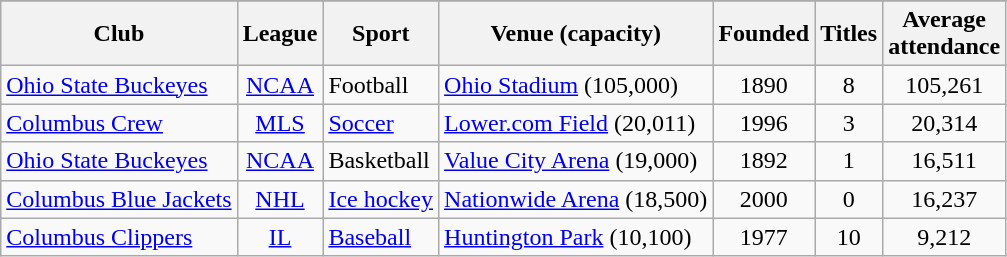<table class="wikitable sortable">
<tr>
</tr>
<tr>
<th>Club</th>
<th>League</th>
<th>Sport</th>
<th>Venue (capacity)</th>
<th>Founded</th>
<th>Titles</th>
<th>Average <br> attendance</th>
</tr>
<tr>
<td><a href='#'>Ohio State Buckeyes</a></td>
<td align=center><a href='#'>NCAA</a></td>
<td>Football</td>
<td><a href='#'>Ohio Stadium</a> (105,000)</td>
<td align=center>1890</td>
<td align=center>8</td>
<td align=center>105,261</td>
</tr>
<tr>
<td><a href='#'>Columbus Crew</a></td>
<td align=center><a href='#'>MLS</a></td>
<td><a href='#'>Soccer</a></td>
<td><a href='#'>Lower.com Field</a> (20,011)</td>
<td align=center>1996</td>
<td align=center>3</td>
<td align=center>20,314</td>
</tr>
<tr>
<td><a href='#'>Ohio State Buckeyes</a></td>
<td align=center><a href='#'>NCAA</a></td>
<td>Basketball</td>
<td><a href='#'>Value City Arena</a> (19,000)</td>
<td align=center>1892</td>
<td align=center>1</td>
<td align=center>16,511</td>
</tr>
<tr>
<td><a href='#'>Columbus Blue Jackets</a></td>
<td align=center><a href='#'>NHL</a></td>
<td><a href='#'>Ice hockey</a></td>
<td><a href='#'>Nationwide Arena</a> (18,500)</td>
<td align=center>2000</td>
<td align=center>0</td>
<td align=center>16,237</td>
</tr>
<tr>
<td><a href='#'>Columbus Clippers</a></td>
<td align=center><a href='#'>IL</a></td>
<td><a href='#'>Baseball</a></td>
<td><a href='#'>Huntington Park</a> (10,100)</td>
<td align=center>1977</td>
<td align=center>10</td>
<td align=center>9,212</td>
</tr>
</table>
